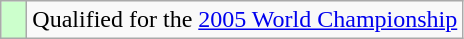<table class="wikitable">
<tr>
<td width=10px bgcolor=ccffcc></td>
<td>Qualified for the <a href='#'>2005 World Championship</a></td>
</tr>
</table>
